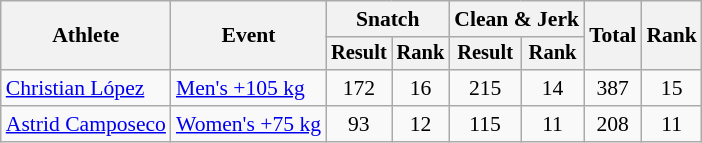<table class="wikitable" style="font-size:90%">
<tr>
<th rowspan="2">Athlete</th>
<th rowspan="2">Event</th>
<th colspan="2">Snatch</th>
<th colspan="2">Clean & Jerk</th>
<th rowspan="2">Total</th>
<th rowspan="2">Rank</th>
</tr>
<tr style="font-size:95%">
<th>Result</th>
<th>Rank</th>
<th>Result</th>
<th>Rank</th>
</tr>
<tr align=center>
<td align=left><a href='#'>Christian López</a></td>
<td align=left><a href='#'>Men's +105 kg</a></td>
<td>172</td>
<td>16</td>
<td>215</td>
<td>14</td>
<td>387</td>
<td>15</td>
</tr>
<tr align=center>
<td align=left><a href='#'>Astrid Camposeco</a></td>
<td align=left><a href='#'>Women's +75 kg</a></td>
<td>93</td>
<td>12</td>
<td>115</td>
<td>11</td>
<td>208</td>
<td>11</td>
</tr>
</table>
